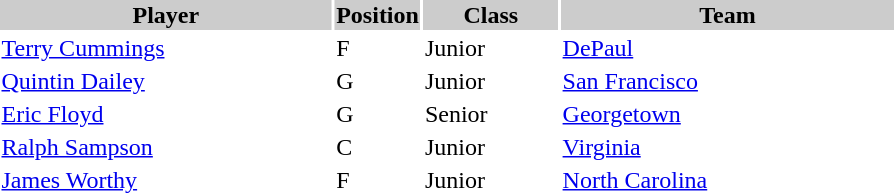<table style="width:600px" "border:'1' 'solid' 'gray'">
<tr>
<th bgcolor="#CCCCCC" style="width:40%">Player</th>
<th bgcolor="#CCCCCC" style="width:4%">Position</th>
<th bgcolor="#CCCCCC" style="width:16%">Class</th>
<th bgcolor="#CCCCCC" style="width:40%">Team</th>
</tr>
<tr>
<td><a href='#'>Terry Cummings</a></td>
<td>F</td>
<td>Junior</td>
<td><a href='#'>DePaul</a></td>
</tr>
<tr>
<td><a href='#'>Quintin Dailey</a></td>
<td>G</td>
<td>Junior</td>
<td><a href='#'>San Francisco</a></td>
</tr>
<tr>
<td><a href='#'>Eric Floyd</a></td>
<td>G</td>
<td>Senior</td>
<td><a href='#'>Georgetown</a></td>
</tr>
<tr>
<td><a href='#'>Ralph Sampson</a></td>
<td>C</td>
<td>Junior</td>
<td><a href='#'>Virginia</a></td>
</tr>
<tr>
<td><a href='#'>James Worthy</a></td>
<td>F</td>
<td>Junior</td>
<td><a href='#'>North Carolina</a></td>
</tr>
</table>
